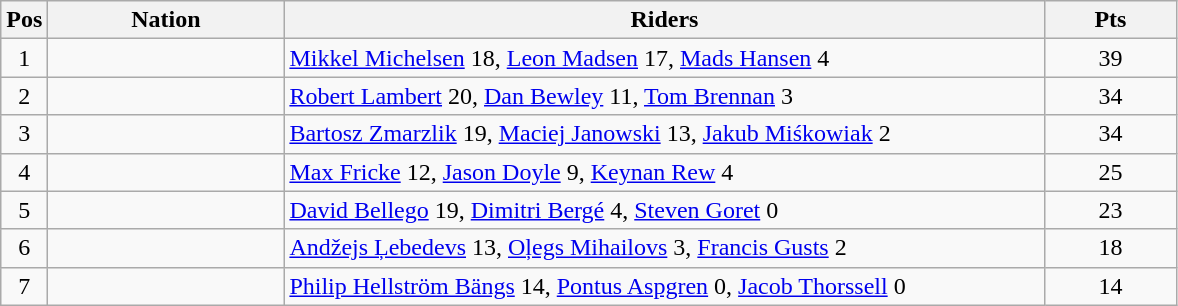<table class="wikitable" style="font-size: 100%">
<tr>
<th width=20>Pos</th>
<th width=150>Nation</th>
<th width=500>Riders</th>
<th width=80>Pts</th>
</tr>
<tr align=center>
<td>1</td>
<td align="left"></td>
<td align="left"><a href='#'>Mikkel Michelsen</a> 18, <a href='#'>Leon Madsen</a> 17, <a href='#'>Mads Hansen</a> 4</td>
<td>39</td>
</tr>
<tr align=center>
<td>2</td>
<td align="left"></td>
<td align="left"><a href='#'>Robert Lambert</a> 20, <a href='#'>Dan Bewley</a> 11, <a href='#'>Tom Brennan</a> 3</td>
<td>34</td>
</tr>
<tr align=center>
<td>3</td>
<td align="left"></td>
<td align="left"><a href='#'>Bartosz Zmarzlik</a> 19, <a href='#'>Maciej Janowski</a> 13, <a href='#'>Jakub Miśkowiak</a> 2</td>
<td>34</td>
</tr>
<tr align=center>
<td>4</td>
<td align="left"></td>
<td align="left"><a href='#'>Max Fricke</a> 12, <a href='#'>Jason Doyle</a> 9, <a href='#'>Keynan Rew</a> 4</td>
<td>25</td>
</tr>
<tr align=center>
<td>5</td>
<td align="left"></td>
<td align="left"><a href='#'>David Bellego</a> 19, <a href='#'>Dimitri Bergé</a> 4, <a href='#'>Steven Goret</a> 0</td>
<td>23</td>
</tr>
<tr align=center>
<td>6</td>
<td align="left"></td>
<td align="left"><a href='#'>Andžejs Ļebedevs</a> 13, <a href='#'>Oļegs Mihailovs</a> 3, <a href='#'>Francis Gusts</a> 2</td>
<td>18</td>
</tr>
<tr align=center>
<td>7</td>
<td align="left"></td>
<td align="left"><a href='#'>Philip Hellström Bängs</a> 14, <a href='#'>Pontus Aspgren</a> 0, <a href='#'>Jacob Thorssell</a> 0</td>
<td>14</td>
</tr>
</table>
